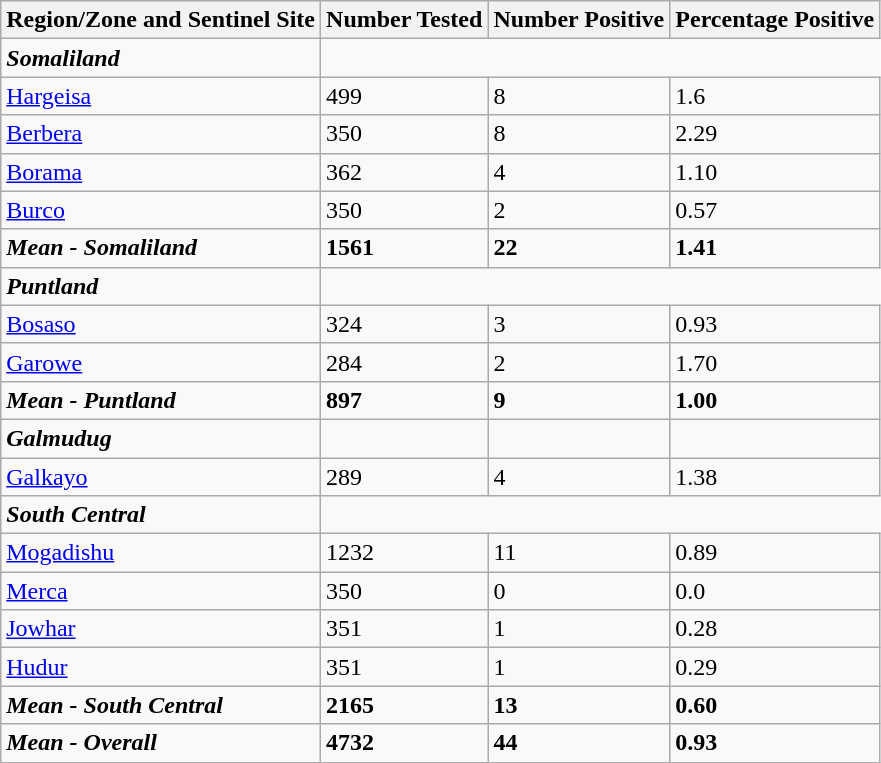<table class="wikitable" style="margin-left:0; border:none; align:left;">
<tr>
<th scope="col">Region/Zone and Sentinel Site</th>
<th scope="col">Number Tested</th>
<th scope="col">Number Positive</th>
<th scope="col">Percentage Positive</th>
</tr>
<tr>
<td><strong><em>Somaliland</em></strong></td>
</tr>
<tr>
<td><a href='#'>Hargeisa</a></td>
<td>499</td>
<td>8</td>
<td>1.6</td>
</tr>
<tr>
<td><a href='#'>Berbera</a></td>
<td>350</td>
<td>8</td>
<td>2.29</td>
</tr>
<tr>
<td><a href='#'>Borama</a></td>
<td>362</td>
<td>4</td>
<td>1.10</td>
</tr>
<tr>
<td><a href='#'>Burco</a></td>
<td>350</td>
<td>2</td>
<td>0.57</td>
</tr>
<tr>
<td><strong><em>Mean - Somaliland</em></strong></td>
<td><strong>1561</strong></td>
<td><strong>22</strong></td>
<td><strong>1.41</strong></td>
</tr>
<tr>
<td><strong><em>Puntland</em></strong></td>
</tr>
<tr>
<td><a href='#'>Bosaso</a></td>
<td>324</td>
<td>3</td>
<td>0.93</td>
</tr>
<tr>
<td><a href='#'>Garowe</a></td>
<td>284</td>
<td>2</td>
<td>1.70</td>
</tr>
<tr>
<td><strong><em>Mean - Puntland</em></strong></td>
<td><strong>897</strong></td>
<td><strong>9</strong></td>
<td><strong>1.00</strong></td>
</tr>
<tr>
<td><strong><em>Galmudug</em></strong></td>
<td></td>
<td></td>
<td></td>
</tr>
<tr>
<td><a href='#'>Galkayo</a></td>
<td>289</td>
<td>4</td>
<td>1.38</td>
</tr>
<tr>
<td><strong><em>South Central</em></strong></td>
</tr>
<tr>
<td><a href='#'>Mogadishu</a></td>
<td>1232</td>
<td>11</td>
<td>0.89</td>
</tr>
<tr>
<td><a href='#'>Merca</a></td>
<td>350</td>
<td>0</td>
<td>0.0</td>
</tr>
<tr>
<td><a href='#'>Jowhar</a></td>
<td>351</td>
<td>1</td>
<td>0.28</td>
</tr>
<tr>
<td><a href='#'>Hudur</a></td>
<td>351</td>
<td>1</td>
<td>0.29</td>
</tr>
<tr>
<td><strong><em>Mean - South Central</em></strong></td>
<td><strong>2165</strong></td>
<td><strong>13</strong></td>
<td><strong>0.60</strong></td>
</tr>
<tr>
<td><strong><em>Mean - Overall</em></strong></td>
<td><strong>4732</strong></td>
<td><strong>44</strong></td>
<td><strong>0.93</strong></td>
</tr>
</table>
